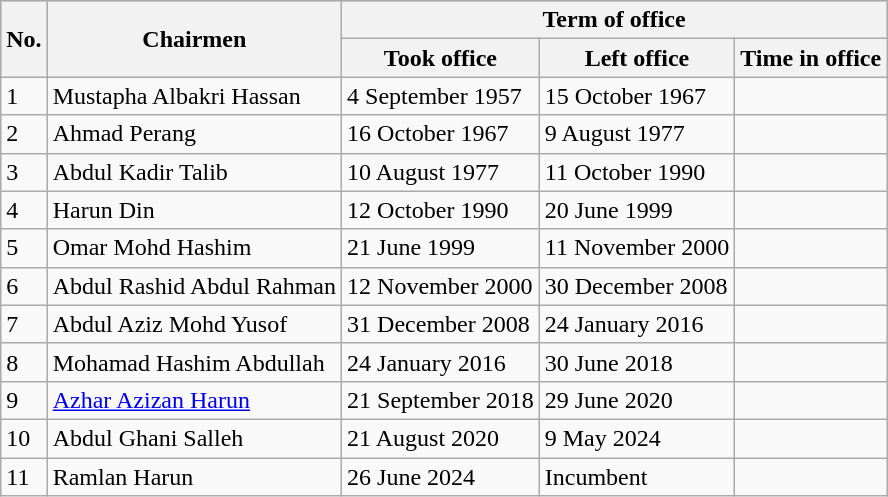<table class=wikitable>
<tr style="background:#cccccc">
<th rowspan=2>No.</th>
<th rowspan=2>Chairmen</th>
<th colspan=3>Term of office</th>
</tr>
<tr>
<th>Took office</th>
<th>Left office</th>
<th>Time in office</th>
</tr>
<tr>
<td>1</td>
<td>Mustapha Albakri Hassan</td>
<td>4 September 1957</td>
<td>15 October 1967</td>
<td></td>
</tr>
<tr>
<td>2</td>
<td>Ahmad Perang</td>
<td>16 October 1967</td>
<td>9 August 1977</td>
<td></td>
</tr>
<tr>
<td>3</td>
<td>Abdul Kadir Talib</td>
<td>10 August 1977</td>
<td>11 October 1990</td>
<td></td>
</tr>
<tr>
<td>4</td>
<td>Harun Din</td>
<td>12 October 1990</td>
<td>20 June 1999</td>
<td></td>
</tr>
<tr>
<td>5</td>
<td>Omar Mohd Hashim</td>
<td>21 June 1999</td>
<td>11 November 2000</td>
<td></td>
</tr>
<tr>
<td>6</td>
<td>Abdul Rashid Abdul Rahman</td>
<td>12 November 2000</td>
<td>30 December 2008</td>
<td></td>
</tr>
<tr>
<td>7</td>
<td>Abdul Aziz Mohd Yusof</td>
<td>31 December 2008</td>
<td>24 January 2016</td>
<td></td>
</tr>
<tr>
<td>8</td>
<td>Mohamad Hashim Abdullah</td>
<td>24 January 2016</td>
<td>30 June 2018</td>
<td></td>
</tr>
<tr>
<td>9</td>
<td><a href='#'>Azhar Azizan Harun</a></td>
<td>21 September 2018</td>
<td>29 June 2020</td>
<td></td>
</tr>
<tr>
<td>10</td>
<td>Abdul Ghani Salleh</td>
<td>21 August 2020</td>
<td>9 May 2024</td>
<td></td>
</tr>
<tr>
<td>11</td>
<td>Ramlan Harun</td>
<td>26 June 2024</td>
<td>Incumbent</td>
<td></td>
</tr>
</table>
